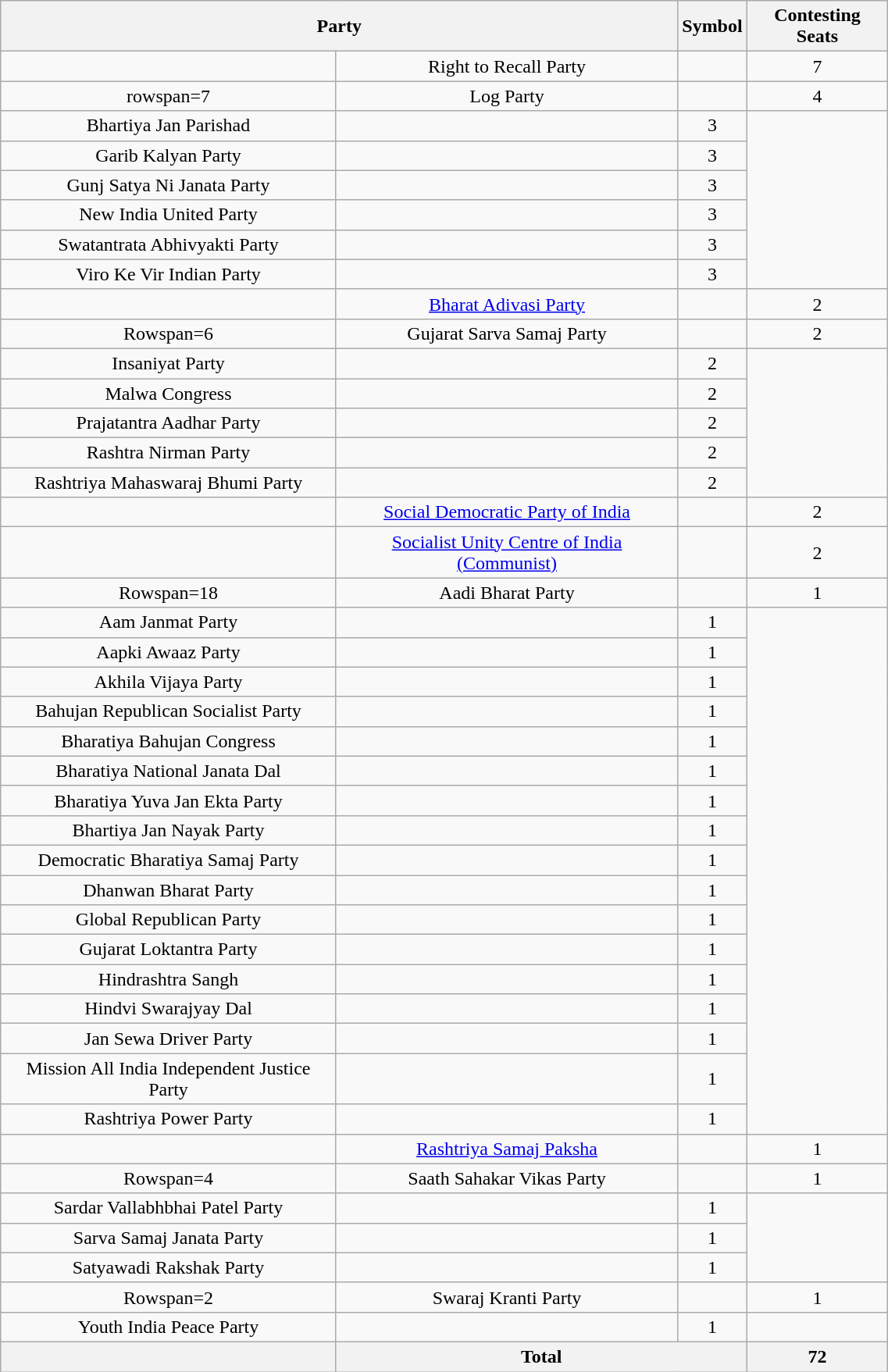<table class="wikitable " width="60%" style="text-align:center">
<tr>
<th colspan="2">Party</th>
<th>Symbol</th>
<th>Contesting Seats</th>
</tr>
<tr>
<td></td>
<td>Right to Recall Party</td>
<td></td>
<td>7</td>
</tr>
<tr>
<td>rowspan=7 </td>
<td>Log Party</td>
<td></td>
<td>4</td>
</tr>
<tr>
<td>Bhartiya Jan Parishad</td>
<td></td>
<td>3</td>
</tr>
<tr>
<td>Garib Kalyan Party</td>
<td></td>
<td>3</td>
</tr>
<tr>
<td>Gunj Satya Ni Janata Party</td>
<td></td>
<td>3</td>
</tr>
<tr>
<td>New India United Party</td>
<td></td>
<td>3</td>
</tr>
<tr>
<td>Swatantrata Abhivyakti Party</td>
<td></td>
<td>3</td>
</tr>
<tr>
<td>Viro Ke Vir Indian Party</td>
<td></td>
<td>3</td>
</tr>
<tr>
<td></td>
<td><a href='#'>Bharat Adivasi Party</a></td>
<td></td>
<td>2</td>
</tr>
<tr>
<td>Rowspan=6 </td>
<td>Gujarat Sarva Samaj Party</td>
<td></td>
<td>2</td>
</tr>
<tr>
<td>Insaniyat Party</td>
<td></td>
<td>2</td>
</tr>
<tr>
<td>Malwa Congress</td>
<td></td>
<td>2</td>
</tr>
<tr>
<td>Prajatantra Aadhar Party</td>
<td></td>
<td>2</td>
</tr>
<tr>
<td>Rashtra Nirman Party</td>
<td></td>
<td>2</td>
</tr>
<tr>
<td>Rashtriya Mahaswaraj Bhumi Party</td>
<td></td>
<td>2</td>
</tr>
<tr>
<td></td>
<td><a href='#'>Social Democratic Party of India</a></td>
<td></td>
<td>2</td>
</tr>
<tr>
<td></td>
<td><a href='#'>Socialist Unity Centre of India (Communist)</a></td>
<td></td>
<td>2</td>
</tr>
<tr>
<td>Rowspan=18 </td>
<td>Aadi Bharat Party</td>
<td></td>
<td>1</td>
</tr>
<tr>
<td>Aam Janmat Party</td>
<td></td>
<td>1</td>
</tr>
<tr>
<td>Aapki Awaaz Party</td>
<td></td>
<td>1</td>
</tr>
<tr>
<td>Akhila Vijaya Party</td>
<td></td>
<td>1</td>
</tr>
<tr>
<td>Bahujan Republican Socialist Party</td>
<td></td>
<td>1</td>
</tr>
<tr>
<td>Bharatiya Bahujan Congress</td>
<td></td>
<td>1</td>
</tr>
<tr>
<td>Bharatiya National Janata Dal</td>
<td></td>
<td>1</td>
</tr>
<tr>
<td>Bharatiya Yuva Jan Ekta Party</td>
<td></td>
<td>1</td>
</tr>
<tr>
<td>Bhartiya Jan Nayak Party</td>
<td></td>
<td>1</td>
</tr>
<tr>
<td>Democratic Bharatiya Samaj Party</td>
<td></td>
<td>1</td>
</tr>
<tr>
<td>Dhanwan Bharat Party</td>
<td></td>
<td>1</td>
</tr>
<tr>
<td>Global Republican Party</td>
<td></td>
<td>1</td>
</tr>
<tr>
<td>Gujarat Loktantra Party</td>
<td></td>
<td>1</td>
</tr>
<tr>
<td>Hindrashtra Sangh</td>
<td></td>
<td>1</td>
</tr>
<tr>
<td>Hindvi Swarajyay Dal</td>
<td></td>
<td>1</td>
</tr>
<tr>
<td>Jan Sewa Driver Party</td>
<td></td>
<td>1</td>
</tr>
<tr>
<td>Mission All India Independent Justice Party</td>
<td></td>
<td>1</td>
</tr>
<tr>
<td>Rashtriya Power Party</td>
<td></td>
<td>1</td>
</tr>
<tr>
<td></td>
<td><a href='#'>Rashtriya Samaj Paksha</a></td>
<td></td>
<td>1</td>
</tr>
<tr>
<td>Rowspan=4 </td>
<td>Saath Sahakar Vikas Party</td>
<td></td>
<td>1</td>
</tr>
<tr>
<td>Sardar Vallabhbhai Patel Party</td>
<td></td>
<td>1</td>
</tr>
<tr>
<td>Sarva Samaj Janata Party</td>
<td></td>
<td>1</td>
</tr>
<tr>
<td>Satyawadi Rakshak Party</td>
<td></td>
<td>1</td>
</tr>
<tr>
<td>Rowspan=2 </td>
<td>Swaraj Kranti Party</td>
<td></td>
<td>1</td>
</tr>
<tr>
<td>Youth India Peace Party</td>
<td></td>
<td>1</td>
</tr>
<tr>
<th></th>
<th Colspan=2>Total</th>
<th>72</th>
</tr>
</table>
